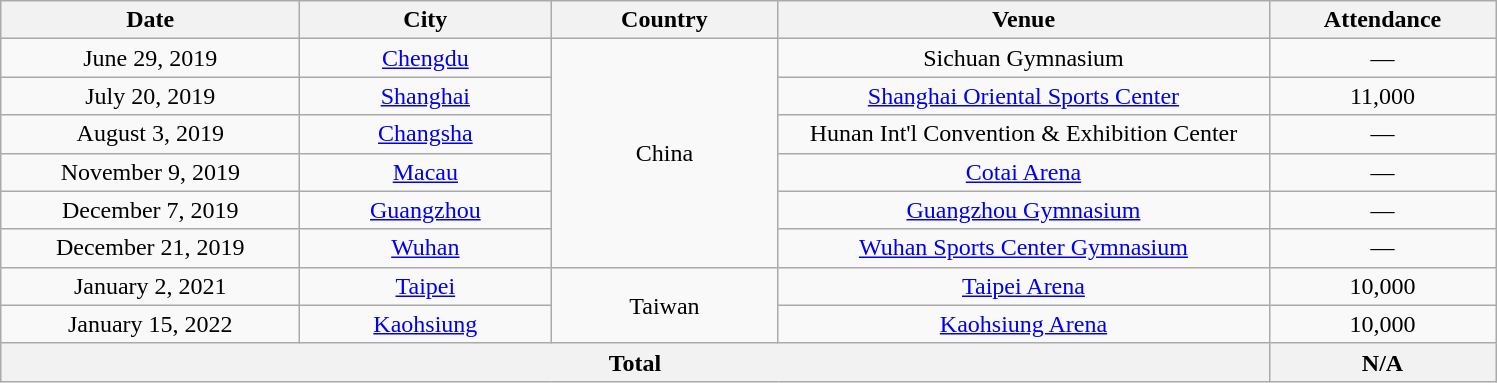<table class="wikitable" style="text-align:center;">
<tr>
<th scope="col" style="width:12em;">Date</th>
<th scope="col" style="width:10em;">City</th>
<th scope="col" style="width:9em;">Country</th>
<th scope="col" style="width:20em;">Venue</th>
<th scope="col" style="width:9em;">Attendance</th>
</tr>
<tr>
<td>June 29, 2019</td>
<td><a href='#'>Chengdu</a></td>
<td rowspan="6">China</td>
<td>Sichuan Gymnasium</td>
<td>—</td>
</tr>
<tr>
<td>July 20, 2019</td>
<td><a href='#'>Shanghai</a></td>
<td><a href='#'>Shanghai Oriental Sports Center</a></td>
<td>11,000</td>
</tr>
<tr>
<td>August 3, 2019</td>
<td><a href='#'>Changsha</a></td>
<td>Hunan Int'l Convention & Exhibition Center</td>
<td>—</td>
</tr>
<tr>
<td>November 9, 2019</td>
<td><a href='#'>Macau</a></td>
<td><a href='#'>Cotai Arena</a></td>
<td>—</td>
</tr>
<tr>
<td>December 7, 2019</td>
<td><a href='#'>Guangzhou</a></td>
<td><a href='#'>Guangzhou Gymnasium</a></td>
<td>—</td>
</tr>
<tr>
<td>December 21, 2019</td>
<td><a href='#'>Wuhan</a></td>
<td><a href='#'>Wuhan Sports Center Gymnasium</a></td>
<td>—</td>
</tr>
<tr>
<td>January 2, 2021</td>
<td><a href='#'>Taipei</a></td>
<td rowspan="2">Taiwan</td>
<td><a href='#'>Taipei Arena</a></td>
<td>10,000</td>
</tr>
<tr>
<td>January 15, 2022</td>
<td><a href='#'>Kaohsiung</a></td>
<td><a href='#'>Kaohsiung Arena</a></td>
<td>10,000</td>
</tr>
<tr>
<th colspan="4">Total</th>
<th>N/A</th>
</tr>
</table>
